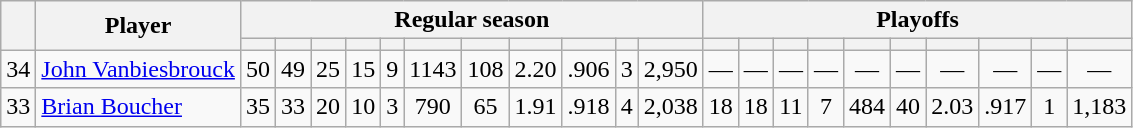<table class="wikitable plainrowheaders" style="text-align:center;">
<tr>
<th scope="col" rowspan="2"></th>
<th scope="col" rowspan="2">Player</th>
<th scope=colgroup colspan=11>Regular season</th>
<th scope=colgroup colspan=10>Playoffs</th>
</tr>
<tr>
<th scope="col"></th>
<th scope="col"></th>
<th scope="col"></th>
<th scope="col"></th>
<th scope="col"></th>
<th scope="col"></th>
<th scope="col"></th>
<th scope="col"></th>
<th scope="col"></th>
<th scope="col"></th>
<th scope="col"></th>
<th scope="col"></th>
<th scope="col"></th>
<th scope="col"></th>
<th scope="col"></th>
<th scope="col"></th>
<th scope="col"></th>
<th scope="col"></th>
<th scope="col"></th>
<th scope="col"></th>
<th scope="col"></th>
</tr>
<tr>
<td scope="row">34</td>
<td align="left"><a href='#'>John Vanbiesbrouck</a></td>
<td>50</td>
<td>49</td>
<td>25</td>
<td>15</td>
<td>9</td>
<td>1143</td>
<td>108</td>
<td>2.20</td>
<td>.906</td>
<td>3</td>
<td>2,950</td>
<td>—</td>
<td>—</td>
<td>—</td>
<td>—</td>
<td>—</td>
<td>—</td>
<td>—</td>
<td>—</td>
<td>—</td>
<td>—</td>
</tr>
<tr>
<td scope="row">33</td>
<td align="left"><a href='#'>Brian Boucher</a></td>
<td>35</td>
<td>33</td>
<td>20</td>
<td>10</td>
<td>3</td>
<td>790</td>
<td>65</td>
<td>1.91</td>
<td>.918</td>
<td>4</td>
<td>2,038</td>
<td>18</td>
<td>18</td>
<td>11</td>
<td>7</td>
<td>484</td>
<td>40</td>
<td>2.03</td>
<td>.917</td>
<td>1</td>
<td>1,183</td>
</tr>
</table>
